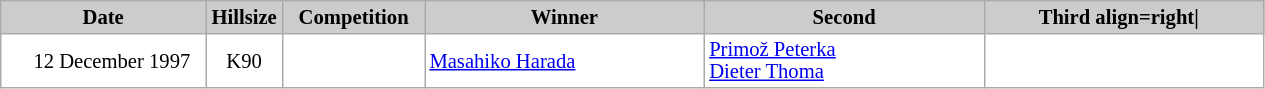<table class="wikitable plainrowheaders" style="background:#fff; font-size:86%; line-height:15px; border:grey solid 1px; border-collapse:collapse;">
<tr style="background:#ccc; text-align:center;">
<th style="background:#ccc;" width="130">Date</th>
<th style="background:#ccc;" width="45">Hillsize</th>
<th style="background:#ccc;" width="88">Competition</th>
<th style="background:#ccc;" width="180">Winner</th>
<th style="background:#ccc;" width="180">Second</th>
<th style="background:#ccc;" width="180">Third  align=right|  </th>
</tr>
<tr>
<td align=right>12 December 1997  </td>
<td align=center>K90</td>
<td align=center></td>
<td> <a href='#'>Masahiko Harada</a></td>
<td> <a href='#'>Primož Peterka</a><br> <a href='#'>Dieter Thoma</a></td>
<td></td>
</tr>
</table>
